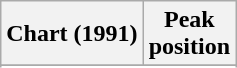<table class="wikitable sortable plainrowheaders" style="text-align:center">
<tr>
<th>Chart (1991)</th>
<th>Peak<br>position</th>
</tr>
<tr>
</tr>
<tr>
</tr>
</table>
